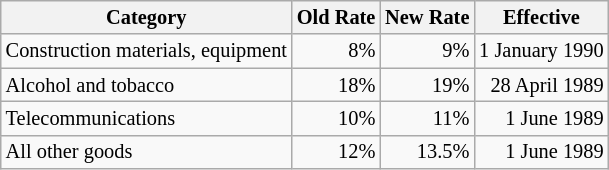<table class="wikitable" style="font-size:85%;text-align:right">
<tr>
<th>Category</th>
<th>Old Rate</th>
<th>New Rate</th>
<th>Effective</th>
</tr>
<tr>
<td style="text-align:left">Construction materials, equipment</td>
<td>8%</td>
<td>9%</td>
<td>1 January 1990</td>
</tr>
<tr>
<td style="text-align:left">Alcohol and tobacco</td>
<td>18%</td>
<td>19%</td>
<td>28 April 1989</td>
</tr>
<tr>
<td style="text-align:left">Telecommunications</td>
<td>10%</td>
<td>11%</td>
<td>1 June 1989</td>
</tr>
<tr>
<td style="text-align:left">All other goods</td>
<td>12%</td>
<td>13.5%</td>
<td>1 June 1989</td>
</tr>
</table>
